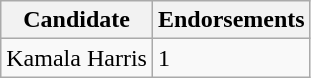<table class="wikitable sortable">
<tr>
<th>Candidate</th>
<th>Endorsements</th>
</tr>
<tr>
<td data-sort-value="Harris" >Kamala Harris</td>
<td>1</td>
</tr>
</table>
